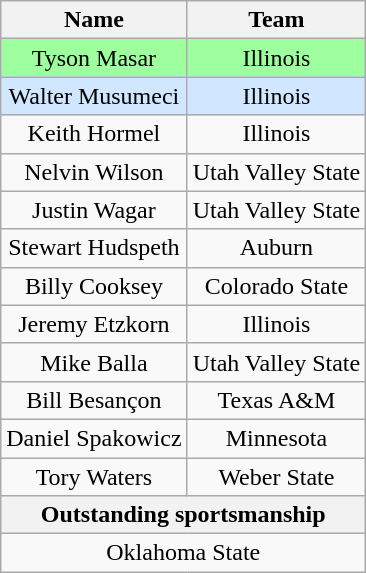<table class="wikitable" style="text-align:center">
<tr>
<th>Name</th>
<th>Team</th>
</tr>
<tr bgcolor="#9eff9e">
<td>Tyson Masar</td>
<td>Illinois</td>
</tr>
<tr bgcolor="#d0e7ff">
<td>Walter Musumeci</td>
<td>Illinois</td>
</tr>
<tr>
<td>Keith Hormel</td>
<td>Illinois</td>
</tr>
<tr>
<td>Nelvin Wilson</td>
<td>Utah Valley State</td>
</tr>
<tr>
<td>Justin Wagar</td>
<td>Utah Valley State</td>
</tr>
<tr>
<td>Stewart Hudspeth</td>
<td>Auburn</td>
</tr>
<tr>
<td>Billy Cooksey</td>
<td>Colorado State</td>
</tr>
<tr>
<td>Jeremy Etzkorn</td>
<td>Illinois</td>
</tr>
<tr>
<td>Mike Balla</td>
<td>Utah Valley State</td>
</tr>
<tr>
<td>Bill Besançon</td>
<td>Texas A&M</td>
</tr>
<tr>
<td>Daniel Spakowicz</td>
<td>Minnesota</td>
</tr>
<tr>
<td>Tory Waters</td>
<td>Weber State</td>
</tr>
<tr>
<th colspan="2">Outstanding sportsmanship</th>
</tr>
<tr>
<td colspan="2">Oklahoma State</td>
</tr>
</table>
